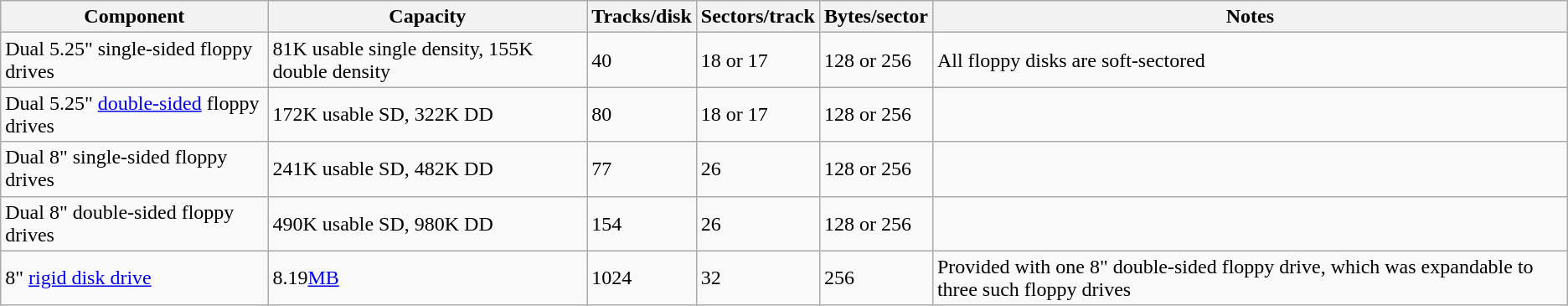<table class="wikitable">
<tr>
<th>Component</th>
<th>Capacity</th>
<th>Tracks/disk</th>
<th>Sectors/track</th>
<th>Bytes/sector</th>
<th>Notes</th>
</tr>
<tr>
<td>Dual 5.25" single-sided floppy drives</td>
<td>81K usable single density, 155K double density</td>
<td>40</td>
<td>18 or 17</td>
<td>128 or 256</td>
<td>All floppy disks are soft-sectored</td>
</tr>
<tr>
<td>Dual 5.25" <a href='#'>double-sided</a> floppy drives</td>
<td>172K usable SD, 322K DD</td>
<td>80</td>
<td>18 or 17</td>
<td>128 or 256</td>
<td></td>
</tr>
<tr>
<td>Dual 8" single-sided floppy drives</td>
<td>241K usable SD, 482K DD</td>
<td>77</td>
<td>26</td>
<td>128 or 256</td>
<td></td>
</tr>
<tr>
<td>Dual 8" double-sided floppy drives</td>
<td>490K usable SD, 980K DD</td>
<td>154</td>
<td>26</td>
<td>128 or 256</td>
<td></td>
</tr>
<tr>
<td>8" <a href='#'>rigid disk drive</a></td>
<td>8.19<a href='#'>MB</a></td>
<td>1024</td>
<td>32</td>
<td>256</td>
<td>Provided with one 8" double-sided floppy drive, which was expandable to three such floppy drives</td>
</tr>
</table>
